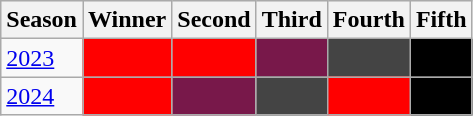<table class="wikitable">
<tr style="background:#efefef;">
<th>Season</th>
<th>Winner</th>
<th>Second</th>
<th>Third</th>
<th>Fourth</th>
<th>Fifth</th>
</tr>
<tr>
<td><a href='#'>2023</a></td>
<td bgcolor="Red" div style="text-align: center;"></td>
<td bgcolor="red" style="text-align: center;" div></td>
<td bgcolor="#78184A" div style="text-align: center;"></td>
<td bgcolor="#444444" style="text-align: center;" div></td>
<td bgcolor="Black" div style="text-align: center;"></td>
</tr>
<tr>
<td><a href='#'>2024</a></td>
<td bgcolor="Red" div style="text-align: center;"></td>
<td bgcolor="#78184A" div style="text-align: center;"></td>
<td bgcolor="#444444" style="text-align: center;" div></td>
<td bgcolor="red" style="text-align: center;" div></td>
<td bgcolor="Black" div style="text-align: center;"></td>
</tr>
</table>
